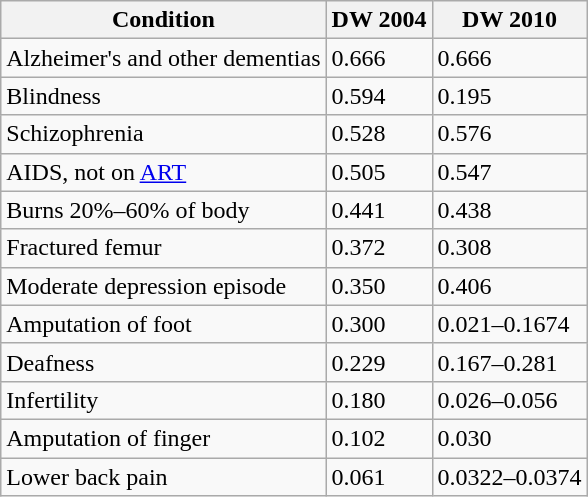<table class="wikitable floatright">
<tr>
<th>Condition</th>
<th>DW 2004</th>
<th>DW 2010</th>
</tr>
<tr>
<td>Alzheimer's and other dementias</td>
<td>0.666</td>
<td>0.666</td>
</tr>
<tr>
<td>Blindness</td>
<td>0.594</td>
<td>0.195</td>
</tr>
<tr>
<td>Schizophrenia</td>
<td>0.528</td>
<td>0.576</td>
</tr>
<tr>
<td>AIDS, not on <a href='#'>ART</a></td>
<td>0.505</td>
<td>0.547</td>
</tr>
<tr>
<td>Burns 20%–60% of body</td>
<td>0.441</td>
<td>0.438</td>
</tr>
<tr>
<td>Fractured femur</td>
<td>0.372</td>
<td>0.308</td>
</tr>
<tr>
<td>Moderate depression episode</td>
<td>0.350</td>
<td>0.406</td>
</tr>
<tr>
<td>Amputation of foot</td>
<td>0.300</td>
<td>0.021–0.1674</td>
</tr>
<tr>
<td>Deafness</td>
<td>0.229</td>
<td>0.167–0.281</td>
</tr>
<tr>
<td>Infertility</td>
<td>0.180</td>
<td>0.026–0.056</td>
</tr>
<tr>
<td>Amputation of finger</td>
<td>0.102</td>
<td>0.030</td>
</tr>
<tr>
<td>Lower back pain</td>
<td>0.061</td>
<td>0.0322–0.0374</td>
</tr>
</table>
